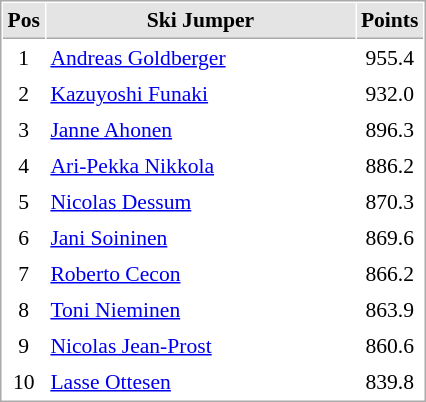<table cellspacing="1" cellpadding="3" style="border:1px solid #AAAAAA;font-size:90%">
<tr bgcolor="#E4E4E4">
<th style="border-bottom:1px solid #AAAAAA" width=10>Pos</th>
<th style="border-bottom:1px solid #AAAAAA" width=200>Ski Jumper</th>
<th style="border-bottom:1px solid #AAAAAA" width=20>Points</th>
</tr>
<tr align="center">
<td>1</td>
<td align="left"> <a href='#'>Andreas Goldberger</a></td>
<td>955.4</td>
</tr>
<tr align="center">
<td>2</td>
<td align="left"> <a href='#'>Kazuyoshi Funaki</a></td>
<td>932.0</td>
</tr>
<tr align="center">
<td>3</td>
<td align="left"> <a href='#'>Janne Ahonen</a></td>
<td>896.3</td>
</tr>
<tr align="center">
<td>4</td>
<td align="left"> <a href='#'>Ari-Pekka Nikkola</a></td>
<td>886.2</td>
</tr>
<tr align="center">
<td>5</td>
<td align="left"> <a href='#'>Nicolas Dessum</a></td>
<td>870.3</td>
</tr>
<tr align="center">
<td>6</td>
<td align="left"> <a href='#'>Jani Soininen</a></td>
<td>869.6</td>
</tr>
<tr align="center">
<td>7</td>
<td align="left"> <a href='#'>Roberto Cecon</a></td>
<td>866.2</td>
</tr>
<tr align="center">
<td>8</td>
<td align="left"> <a href='#'>Toni Nieminen</a></td>
<td>863.9</td>
</tr>
<tr align="center">
<td>9</td>
<td align="left"> <a href='#'>Nicolas Jean-Prost</a></td>
<td>860.6</td>
</tr>
<tr align="center">
<td>10</td>
<td align="left"> <a href='#'>Lasse Ottesen</a></td>
<td>839.8</td>
</tr>
</table>
